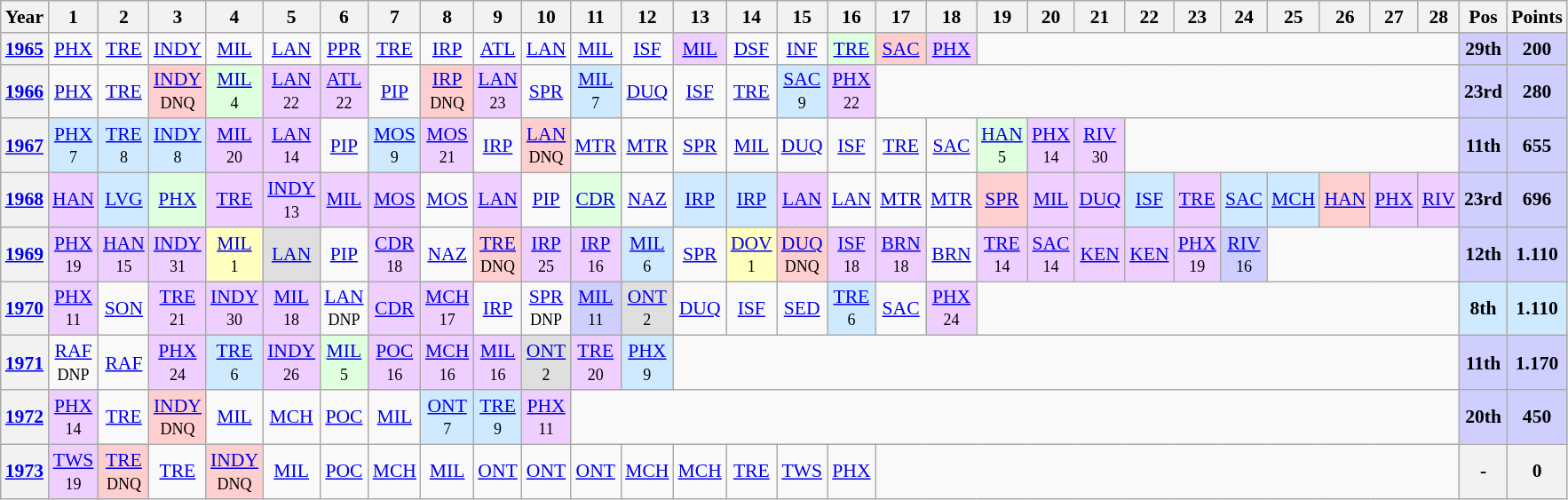<table class="wikitable" style="text-align:center; font-size:90%">
<tr>
<th>Year</th>
<th>1</th>
<th>2</th>
<th>3</th>
<th>4</th>
<th>5</th>
<th>6</th>
<th>7</th>
<th>8</th>
<th>9</th>
<th>10</th>
<th>11</th>
<th>12</th>
<th>13</th>
<th>14</th>
<th>15</th>
<th>16</th>
<th>17</th>
<th>18</th>
<th>19</th>
<th>20</th>
<th>21</th>
<th>22</th>
<th>23</th>
<th>24</th>
<th>25</th>
<th>26</th>
<th>27</th>
<th>28</th>
<th>Pos</th>
<th>Points</th>
</tr>
<tr>
<th><a href='#'>1965</a></th>
<td><a href='#'>PHX</a><br></td>
<td><a href='#'>TRE</a><br></td>
<td><a href='#'>INDY</a><br><small> </small></td>
<td><a href='#'>MIL</a><br></td>
<td><a href='#'>LAN</a><br></td>
<td><a href='#'>PPR</a><br></td>
<td><a href='#'>TRE</a><br></td>
<td><a href='#'>IRP</a><br></td>
<td><a href='#'>ATL</a><br></td>
<td><a href='#'>LAN</a><br></td>
<td><a href='#'>MIL</a><br></td>
<td><a href='#'>ISF</a><br></td>
<td style="background:#EFCFFF;"><a href='#'>MIL</a><br></td>
<td><a href='#'>DSF</a><br></td>
<td><a href='#'>INF</a><br></td>
<td style="background:#DFFFDF;"><a href='#'>TRE</a><br></td>
<td style="background:#FFCFCF;"><a href='#'>SAC</a><br></td>
<td style="background:#EFCFFF;"><a href='#'>PHX</a><br></td>
<td colspan=10></td>
<th style="background:#CFCFFF;">29th</th>
<th style="background:#CFCFFF;">200</th>
</tr>
<tr>
<th><a href='#'>1966</a></th>
<td><a href='#'>PHX</a><br></td>
<td><a href='#'>TRE</a><br><small> </small></td>
<td style="background:#FFCFCF;"><a href='#'>INDY</a><br><small>DNQ</small></td>
<td style="background:#DFFFDF;"><a href='#'>MIL</a><br><small>4</small></td>
<td style="background:#EFCFFF;"><a href='#'>LAN</a><br><small>22</small></td>
<td style="background:#EFCFFF;"><a href='#'>ATL</a><br><small>22</small></td>
<td><a href='#'>PIP</a></td>
<td style="background:#FFCFCF;"><a href='#'>IRP</a><br><small>DNQ</small></td>
<td style="background:#EFCFFF;"><a href='#'>LAN</a><br><small>23</small></td>
<td><a href='#'>SPR</a><br><small> </small></td>
<td style="background:#CFEAFF;"><a href='#'>MIL</a><br><small>7</small></td>
<td><a href='#'>DUQ</a><br><small> </small></td>
<td><a href='#'>ISF</a><br><small> </small></td>
<td><a href='#'>TRE</a><br><small> </small></td>
<td style="background:#CFEAFF;"><a href='#'>SAC</a><br><small>9</small></td>
<td style="background:#EFCFFF;"><a href='#'>PHX</a><br><small>22</small></td>
<td colspan=12></td>
<th style="background:#CFCFFF;">23rd</th>
<th style="background:#CFCFFF;">280</th>
</tr>
<tr>
<th><a href='#'>1967</a></th>
<td style="background:#CFEAFF;"><a href='#'>PHX</a><br><small>7</small></td>
<td style="background:#CFEAFF;"><a href='#'>TRE</a><br><small>8</small></td>
<td style="background:#CFEAFF;"><a href='#'>INDY</a><br><small>8</small></td>
<td style="background:#EFCFFF;"><a href='#'>MIL</a><br><small>20</small></td>
<td style="background:#EFCFFF;"><a href='#'>LAN</a><br><small>14</small></td>
<td><a href='#'>PIP</a></td>
<td style="background:#CFEAFF;"><a href='#'>MOS</a><br><small>9</small></td>
<td style="background:#EFCFFF;"><a href='#'>MOS</a><br><small>21</small></td>
<td><a href='#'>IRP</a></td>
<td style="background:#FFCFCF;"><a href='#'>LAN</a><br><small>DNQ</small></td>
<td><a href='#'>MTR</a><br><small> </small></td>
<td><a href='#'>MTR</a><br><small> </small></td>
<td><a href='#'>SPR</a><br><small> </small></td>
<td><a href='#'>MIL</a><br><small> </small></td>
<td><a href='#'>DUQ</a><br><small> </small></td>
<td><a href='#'>ISF</a><br><small> </small></td>
<td><a href='#'>TRE</a><br><small> </small></td>
<td><a href='#'>SAC</a><br><small> </small></td>
<td style="background:#DFFFDF;"><a href='#'>HAN</a><br><small>5</small></td>
<td style="background:#EFCFFF;"><a href='#'>PHX</a><br><small>14</small></td>
<td style="background:#EFCFFF;"><a href='#'>RIV</a><br><small>30</small></td>
<td colspan=7></td>
<th style="background:#CFCFFF;">11th</th>
<th style="background:#CFCFFF;">655</th>
</tr>
<tr>
<th><a href='#'>1968</a></th>
<td style="background:#EFCFFF;"><a href='#'>HAN</a><br></td>
<td style="background:#CFEAFF;"><a href='#'>LVG</a><br></td>
<td style="background:#DFFFDF;"><a href='#'>PHX</a><br></td>
<td style="background:#EFCFFF;"><a href='#'>TRE</a><br></td>
<td style="background:#EFCFFF;"><a href='#'>INDY</a><br><small>13</small></td>
<td style="background:#EFCFFF;"><a href='#'>MIL</a><br></td>
<td style="background:#EFCFFF;"><a href='#'>MOS</a><br></td>
<td><a href='#'>MOS</a><br></td>
<td style="background:#EFCFFF;"><a href='#'>LAN</a><br></td>
<td><a href='#'>PIP</a><br></td>
<td style="background:#DFFFDF;"><a href='#'>CDR</a><br></td>
<td><a href='#'>NAZ</a><br></td>
<td style="background:#CFEAFF;"><a href='#'>IRP</a><br></td>
<td style="background:#CFEAFF;"><a href='#'>IRP</a><br></td>
<td style="background:#EFCFFF;"><a href='#'>LAN</a><br></td>
<td><a href='#'>LAN</a><br></td>
<td><a href='#'>MTR</a><br></td>
<td><a href='#'>MTR</a><br></td>
<td style="background:#FFCFCF;"><a href='#'>SPR</a><br></td>
<td style="background:#EFCFFF;"><a href='#'>MIL</a><br></td>
<td style="background:#EFCFFF;"><a href='#'>DUQ</a><br></td>
<td style="background:#CFEAFF;"><a href='#'>ISF</a><br></td>
<td style="background:#EFCFFF;"><a href='#'>TRE</a><br></td>
<td style="background:#CFEAFF;"><a href='#'>SAC</a><br></td>
<td style="background:#CFEAFF;"><a href='#'>MCH</a><br></td>
<td style="background:#FFCFCF;"><a href='#'>HAN</a><br></td>
<td style="background:#EFCFFF;"><a href='#'>PHX</a><br></td>
<td style="background:#EFCFFF;"><a href='#'>RIV</a><br></td>
<th style="background:#CFCFFF;">23rd</th>
<th style="background:#CFCFFF;">696</th>
</tr>
<tr>
<th><a href='#'>1969</a></th>
<td style="background:#EFCFFF;"><a href='#'>PHX</a><br><small>19</small></td>
<td style="background:#EFCFFF;"><a href='#'>HAN</a><br><small>15</small></td>
<td style="background:#EFCFFF;"><a href='#'>INDY</a><br><small>31</small></td>
<td style="background:#FFFFBF;"><a href='#'>MIL</a><br><small>1</small></td>
<td style="background:#DFDFDF;"><a href='#'>LAN</a><br></td>
<td><a href='#'>PIP</a></td>
<td style="background:#EFCFFF;"><a href='#'>CDR</a><br><small>18</small></td>
<td><a href='#'>NAZ</a></td>
<td style="background:#FFCFCF;"><a href='#'>TRE</a><br><small>DNQ</small></td>
<td style="background:#EFCFFF;"><a href='#'>IRP</a><br><small>25</small></td>
<td style="background:#EFCFFF;"><a href='#'>IRP</a><br><small>16</small></td>
<td style="background:#CFEAFF;"><a href='#'>MIL</a><br><small>6</small></td>
<td><a href='#'>SPR</a><br><small> </small></td>
<td style="background:#FFFFBF;"><a href='#'>DOV</a><br><small>1</small></td>
<td style="background:#FFCFCF;"><a href='#'>DUQ</a><br><small>DNQ</small></td>
<td style="background:#EFCFFF;"><a href='#'>ISF</a><br><small>18</small></td>
<td style="background:#EFCFFF;"><a href='#'>BRN</a><br><small>18</small></td>
<td><a href='#'>BRN</a></td>
<td style="background:#EFCFFF;"><a href='#'>TRE</a><br><small>14</small></td>
<td style="background:#EFCFFF;"><a href='#'>SAC</a><br><small>14</small></td>
<td style="background:#EFCFFF;"><a href='#'>KEN</a><br></td>
<td style="background:#EFCFFF;"><a href='#'>KEN</a><br></td>
<td style="background:#EFCFFF;"><a href='#'>PHX</a><br><small>19</small></td>
<td style="background:#CFCFFF;"><a href='#'>RIV</a><br><small>16</small></td>
<td colspan=4></td>
<th style="background:#CFCFFF;">12th</th>
<th style="background:#CFCFFF;">1.110</th>
</tr>
<tr>
<th><a href='#'>1970</a></th>
<td style="background:#EFCFFF;"><a href='#'>PHX</a><br><small>11</small></td>
<td><a href='#'>SON</a></td>
<td style="background:#EFCFFF;"><a href='#'>TRE</a><br><small>21</small></td>
<td style="background:#EFCFFF;"><a href='#'>INDY</a><br><small>30</small></td>
<td style="background:#EFCFFF;"><a href='#'>MIL</a><br><small>18</small></td>
<td><a href='#'>LAN</a><br><small>DNP</small></td>
<td style="background:#EFCFFF;"><a href='#'>CDR</a><br></td>
<td style="background:#EFCFFF;"><a href='#'>MCH</a><br><small>17</small></td>
<td><a href='#'>IRP</a><br><small> </small></td>
<td><a href='#'>SPR</a><br><small>DNP</small></td>
<td style="background:#CFCFFF;"><a href='#'>MIL</a><br><small>11</small></td>
<td style="background:#DFDFDF;"><a href='#'>ONT</a><br><small>2</small></td>
<td><a href='#'>DUQ</a></td>
<td><a href='#'>ISF</a></td>
<td><a href='#'>SED</a><br><small> </small></td>
<td style="background:#CFEAFF;"><a href='#'>TRE</a><br><small>6</small></td>
<td><a href='#'>SAC</a><br><small> </small></td>
<td style="background:#EFCFFF;"><a href='#'>PHX</a><br><small>24</small></td>
<td colspan=10></td>
<th style="background:#CFEAFF;">8th</th>
<th style="background:#CFEAFF;">1.110</th>
</tr>
<tr>
<th><a href='#'>1971</a></th>
<td><a href='#'>RAF</a><br><small>DNP</small></td>
<td><a href='#'>RAF</a><br><small> </small></td>
<td style="background:#EFCFFF;"><a href='#'>PHX</a><br><small>24</small></td>
<td style="background:#CFEAFF;"><a href='#'>TRE</a><br><small>6</small></td>
<td style="background:#EFCFFF;"><a href='#'>INDY</a><br><small>26</small></td>
<td style="background:#DFFFDF;"><a href='#'>MIL</a><br><small>5</small></td>
<td style="background:#EFCFFF;"><a href='#'>POC</a><br><small>16</small></td>
<td style="background:#EFCFFF;"><a href='#'>MCH</a><br><small>16</small></td>
<td style="background:#EFCFFF;"><a href='#'>MIL</a><br><small>16</small></td>
<td style="background:#DFDFDF;"><a href='#'>ONT</a><br><small>2</small></td>
<td style="background:#EFCFFF;"><a href='#'>TRE</a><br><small>20</small></td>
<td style="background:#CFEAFF;"><a href='#'>PHX</a><br><small>9</small></td>
<td colspan=16></td>
<th style="background:#CFCFFF;">11th</th>
<th style="background:#CFCFFF;">1.170</th>
</tr>
<tr>
<th><a href='#'>1972</a></th>
<td style="background:#EFCFFF;"><a href='#'>PHX</a><br><small>14</small></td>
<td><a href='#'>TRE</a><br><small> </small></td>
<td style="background:#FFCFCF;"><a href='#'>INDY</a><br><small>DNQ</small></td>
<td><a href='#'>MIL</a><br><small> </small></td>
<td><a href='#'>MCH</a><br><small> </small></td>
<td><a href='#'>POC</a><br><small> </small></td>
<td><a href='#'>MIL</a><br><small> </small></td>
<td style="background:#CFEAFF;"><a href='#'>ONT</a><br><small>7</small></td>
<td style="background:#CFEAFF;"><a href='#'>TRE</a><br><small>9</small></td>
<td style="background:#EFCFFF;"><a href='#'>PHX</a><br><small>11</small></td>
<td colspan=18></td>
<th style="background:#CFCFFF;">20th</th>
<th style="background:#CFCFFF;">450</th>
</tr>
<tr>
<th><a href='#'>1973</a></th>
<td style="background:#EFCFFF;"><a href='#'>TWS</a><br><small>19</small></td>
<td style="background:#FFCFCF;"><a href='#'>TRE</a><br><small>DNQ</small></td>
<td><a href='#'>TRE</a><br><small> </small></td>
<td style="background:#FFCFCF;"><a href='#'>INDY</a><br><small>DNQ</small></td>
<td><a href='#'>MIL</a><br><small> </small></td>
<td><a href='#'>POC</a><br><small> </small></td>
<td><a href='#'>MCH</a><br><small> </small></td>
<td><a href='#'>MIL</a><br><small> </small></td>
<td><a href='#'>ONT</a><br><small> </small></td>
<td><a href='#'>ONT</a></td>
<td><a href='#'>ONT</a><br><small> </small></td>
<td><a href='#'>MCH</a><br><small> </small></td>
<td><a href='#'>MCH</a><br><small> </small></td>
<td><a href='#'>TRE</a><br><small> </small></td>
<td><a href='#'>TWS</a><br><small> </small></td>
<td><a href='#'>PHX</a><br><small> </small></td>
<td colspan=12></td>
<th>-</th>
<th>0</th>
</tr>
</table>
